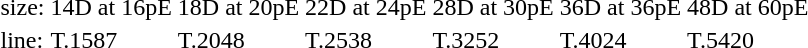<table style="margin-left:40px;">
<tr>
<td>size:</td>
<td>14D at 16pE</td>
<td>18D at 20pE</td>
<td>22D at 24pE</td>
<td>28D at 30pE</td>
<td>36D at 36pE</td>
<td>48D at 60pE</td>
</tr>
<tr>
<td>line:</td>
<td>T.1587</td>
<td>T.2048</td>
<td>T.2538</td>
<td>T.3252</td>
<td>T.4024</td>
<td>T.5420</td>
</tr>
</table>
